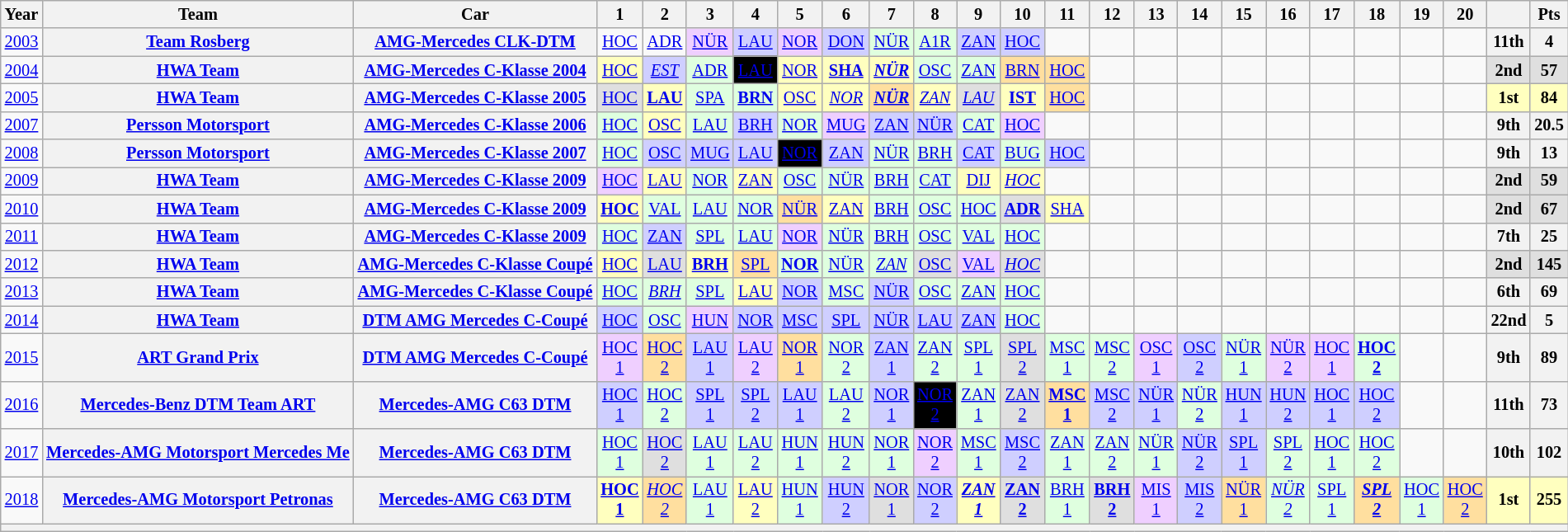<table class="wikitable" style="text-align:center; font-size:85%">
<tr>
<th>Year</th>
<th>Team</th>
<th>Car</th>
<th>1</th>
<th>2</th>
<th>3</th>
<th>4</th>
<th>5</th>
<th>6</th>
<th>7</th>
<th>8</th>
<th>9</th>
<th>10</th>
<th>11</th>
<th>12</th>
<th>13</th>
<th>14</th>
<th>15</th>
<th>16</th>
<th>17</th>
<th>18</th>
<th>19</th>
<th>20</th>
<th></th>
<th>Pts</th>
</tr>
<tr>
<td><a href='#'>2003</a></td>
<th nowrap><a href='#'>Team Rosberg</a></th>
<th nowrap><a href='#'>AMG-Mercedes CLK-DTM</a></th>
<td><a href='#'>HOC</a></td>
<td><a href='#'>ADR</a></td>
<td style="background:#efcfff;"><a href='#'>NÜR</a><br></td>
<td style="background:#CFCFFF;"><a href='#'>LAU</a><br></td>
<td style="background:#efcfff;"><a href='#'>NOR</a><br></td>
<td style="background:#CFCFFF;"><a href='#'>DON</a><br></td>
<td style="background:#dfffdf;"><a href='#'>NÜR</a><br></td>
<td style="background:#dfffdf;"><a href='#'>A1R</a><br></td>
<td style="background:#CFCFFF;"><a href='#'>ZAN</a><br></td>
<td style="background:#CFCFFF;"><a href='#'>HOC</a><br></td>
<td></td>
<td></td>
<td></td>
<td></td>
<td></td>
<td></td>
<td></td>
<td></td>
<td></td>
<td></td>
<th>11th</th>
<th>4</th>
</tr>
<tr>
<td><a href='#'>2004</a></td>
<th nowrap><a href='#'>HWA Team</a></th>
<th nowrap><a href='#'>AMG-Mercedes C-Klasse 2004</a></th>
<td style="background:#ffffbf;"><a href='#'>HOC</a><br></td>
<td style="background:#CFCFFF;"><em><a href='#'>EST</a></em><br></td>
<td style="background:#DFFFDF;"><a href='#'>ADR</a><br></td>
<td style="background:#000000; color:white"><a href='#'><span>LAU</span></a><br></td>
<td style="background:#ffffbf;"><a href='#'>NOR</a><br></td>
<td style="background:#ffffbf;"><strong><a href='#'>SHA</a></strong><br></td>
<td style="background:#ffffbf;"><strong><em><a href='#'>NÜR</a></em></strong><br></td>
<td style="background:#DFFFDF;"><a href='#'>OSC</a><br></td>
<td style="background:#DFFFDF;"><a href='#'>ZAN</a><br></td>
<td style="background:#ffdf9f;"><a href='#'>BRN</a><br></td>
<td style="background:#ffdf9f;"><a href='#'>HOC</a><br></td>
<td></td>
<td></td>
<td></td>
<td></td>
<td></td>
<td></td>
<td></td>
<td></td>
<td></td>
<th style="background:#dfdfdf;">2nd</th>
<th style="background:#dfdfdf;">57</th>
</tr>
<tr>
<td><a href='#'>2005</a></td>
<th nowrap><a href='#'>HWA Team</a></th>
<th nowrap><a href='#'>AMG-Mercedes C-Klasse 2005</a></th>
<td style="background:#dfdfdf;"><a href='#'>HOC</a><br></td>
<td style="background:#ffffbf;"><strong><a href='#'>LAU</a></strong><br></td>
<td style="background:#DFFFDF;"><a href='#'>SPA</a><br></td>
<td style="background:#DFFFDF;"><strong><a href='#'>BRN</a></strong><br></td>
<td style="background:#ffffbf;"><a href='#'>OSC</a><br></td>
<td style="background:#ffffbf;"><em><a href='#'>NOR</a></em><br></td>
<td style="background:#ffdf9f;"><strong><em><a href='#'>NÜR</a></em></strong><br></td>
<td style="background:#ffffbf;"><em><a href='#'>ZAN</a></em><br></td>
<td style="background:#dfdfdf;"><em><a href='#'>LAU</a></em><br></td>
<td style="background:#ffffbf;"><strong><a href='#'>IST</a></strong><br></td>
<td style="background:#ffdf9f;"><a href='#'>HOC</a><br></td>
<td></td>
<td></td>
<td></td>
<td></td>
<td></td>
<td></td>
<td></td>
<td></td>
<td></td>
<th style="background:#ffffbf;">1st</th>
<th style="background:#ffffbf;">84</th>
</tr>
<tr>
<td><a href='#'>2007</a></td>
<th nowrap><a href='#'>Persson Motorsport</a></th>
<th nowrap><a href='#'>AMG-Mercedes C-Klasse 2006</a></th>
<td style="background:#DFFFDF;"><a href='#'>HOC</a><br></td>
<td style="background:#ffffbf;"><a href='#'>OSC</a><br></td>
<td style="background:#DFFFDF;"><a href='#'>LAU</a><br></td>
<td style="background:#CFCFFF;"><a href='#'>BRH</a><br></td>
<td style="background:#DFFFDF;"><a href='#'>NOR</a><br></td>
<td style="background:#efcfff;"><a href='#'>MUG</a><br></td>
<td style="background:#CFCFFF;"><a href='#'>ZAN</a><br></td>
<td style="background:#CFCFFF;"><a href='#'>NÜR</a><br></td>
<td style="background:#DFFFDF;"><a href='#'>CAT</a><br></td>
<td style="background:#efcfff;"><a href='#'>HOC</a><br></td>
<td></td>
<td></td>
<td></td>
<td></td>
<td></td>
<td></td>
<td></td>
<td></td>
<td></td>
<td></td>
<th>9th</th>
<th>20.5</th>
</tr>
<tr>
<td><a href='#'>2008</a></td>
<th nowrap><a href='#'>Persson Motorsport</a></th>
<th nowrap><a href='#'>AMG-Mercedes C-Klasse 2007</a></th>
<td style="background:#DFFFDF;"><a href='#'>HOC</a><br></td>
<td style="background:#CFCFFF;"><a href='#'>OSC</a><br></td>
<td style="background:#CFCFFF;"><a href='#'>MUG</a><br></td>
<td style="background:#CFCFFF;"><a href='#'>LAU</a><br></td>
<td style="background:#000000; color:white"><a href='#'><span>NOR</span></a><br></td>
<td style="background:#CFCFFF;"><a href='#'>ZAN</a><br></td>
<td style="background:#DFFFDF;"><a href='#'>NÜR</a><br></td>
<td style="background:#DFFFDF;"><a href='#'>BRH</a><br></td>
<td style="background:#CFCFFF;"><a href='#'>CAT</a><br></td>
<td style="background:#DFFFDF;"><a href='#'>BUG</a><br></td>
<td style="background:#CFCFFF;"><a href='#'>HOC</a><br></td>
<td></td>
<td></td>
<td></td>
<td></td>
<td></td>
<td></td>
<td></td>
<td></td>
<td></td>
<th>9th</th>
<th>13</th>
</tr>
<tr>
<td><a href='#'>2009</a></td>
<th nowrap><a href='#'>HWA Team</a></th>
<th nowrap><a href='#'>AMG-Mercedes C-Klasse 2009</a></th>
<td style="background:#efcfff;"><a href='#'>HOC</a><br></td>
<td style="background:#ffffbf;"><a href='#'>LAU</a><br></td>
<td style="background:#DFFFDF;"><a href='#'>NOR</a><br></td>
<td style="background:#ffffbf;"><a href='#'>ZAN</a><br></td>
<td style="background:#dfffdf;"><a href='#'>OSC</a><br></td>
<td style="background:#dfffdf;"><a href='#'>NÜR</a><br></td>
<td style="background:#dfffdf;"><a href='#'>BRH</a><br></td>
<td style="background:#dfffdf;"><a href='#'>CAT</a><br></td>
<td style="background:#ffffbf;"><a href='#'>DIJ</a><br></td>
<td style="background:#ffffbf;"><em><a href='#'>HOC</a></em><br></td>
<td></td>
<td></td>
<td></td>
<td></td>
<td></td>
<td></td>
<td></td>
<td></td>
<td></td>
<td></td>
<th style="background:#dfdfdf;">2nd</th>
<th style="background:#dfdfdf;">59</th>
</tr>
<tr>
<td><a href='#'>2010</a></td>
<th nowrap><a href='#'>HWA Team</a></th>
<th nowrap><a href='#'>AMG-Mercedes C-Klasse 2009</a></th>
<td style="background:#FFFFBF;"><strong><a href='#'>HOC</a></strong><br></td>
<td style="background:#DFFFDF;"><a href='#'>VAL</a><br></td>
<td style="background:#DFFFDF;"><a href='#'>LAU</a><br></td>
<td style="background:#DFFFDF;"><a href='#'>NOR</a><br></td>
<td style="background:#FFDF9F;"><a href='#'>NÜR</a><br></td>
<td style="background:#FFFFBF;"><a href='#'>ZAN</a><br></td>
<td style="background:#DFFFDF;"><a href='#'>BRH</a><br></td>
<td style="background:#DFFFDF;"><a href='#'>OSC</a><br></td>
<td style="background:#DFFFDF;"><a href='#'>HOC</a><br></td>
<td style="background:#DFDFDF;"><strong><a href='#'>ADR</a></strong><br></td>
<td style="background:#FFFFBF;"><a href='#'>SHA</a><br></td>
<td></td>
<td></td>
<td></td>
<td></td>
<td></td>
<td></td>
<td></td>
<td></td>
<td></td>
<th style="background:#DFDFDF;">2nd</th>
<th style="background:#DFDFDF;">67</th>
</tr>
<tr>
<td><a href='#'>2011</a></td>
<th nowrap><a href='#'>HWA Team</a></th>
<th nowrap><a href='#'>AMG-Mercedes C-Klasse 2009</a></th>
<td style="background:#DFFFDF;"><a href='#'>HOC</a><br></td>
<td style="background:#CFCFFF;"><a href='#'>ZAN</a><br></td>
<td style="background:#DFFFDF;"><a href='#'>SPL</a><br></td>
<td style="background:#DFFFDF;"><a href='#'>LAU</a><br></td>
<td style="background:#efcfff;"><a href='#'>NOR</a><br></td>
<td style="background:#DFFFDF;"><a href='#'>NÜR</a><br></td>
<td style="background:#DFFFDF;"><a href='#'>BRH</a><br></td>
<td style="background:#DFFFDF;"><a href='#'>OSC</a><br></td>
<td style="background:#DFFFDF;"><a href='#'>VAL</a><br></td>
<td style="background:#DFFFDF;"><a href='#'>HOC</a><br></td>
<td></td>
<td></td>
<td></td>
<td></td>
<td></td>
<td></td>
<td></td>
<td></td>
<td></td>
<td></td>
<th>7th</th>
<th>25</th>
</tr>
<tr>
<td><a href='#'>2012</a></td>
<th nowrap><a href='#'>HWA Team</a></th>
<th nowrap><a href='#'>AMG-Mercedes C-Klasse Coupé</a></th>
<td style="background:#FFFFBF;"><a href='#'>HOC</a><br></td>
<td style="background:#DFDFDF;"><a href='#'>LAU</a><br></td>
<td style="background:#FFFFBF;"><strong><a href='#'>BRH</a></strong><br></td>
<td style="background:#FFDF9F;"><a href='#'>SPL</a><br></td>
<td style="background:#DFFFDF;"><strong><a href='#'>NOR</a></strong><br></td>
<td style="background:#DFFFDF;"><a href='#'>NÜR</a><br></td>
<td style="background:#DFFFDF;"><em><a href='#'>ZAN</a></em><br></td>
<td style="background:#DFDFDF;"><a href='#'>OSC</a><br></td>
<td style="background:#EFCFFF;"><a href='#'>VAL</a><br></td>
<td style="background:#DFDFDF;"><em><a href='#'>HOC</a></em><br></td>
<td></td>
<td></td>
<td></td>
<td></td>
<td></td>
<td></td>
<td></td>
<td></td>
<td></td>
<td></td>
<th style="background:#DFDFDF;">2nd</th>
<th style="background:#DFDFDF;">145</th>
</tr>
<tr>
<td><a href='#'>2013</a></td>
<th nowrap><a href='#'>HWA Team</a></th>
<th nowrap><a href='#'>AMG-Mercedes C-Klasse Coupé</a></th>
<td style="background:#DFFFDF;"><a href='#'>HOC</a><br></td>
<td style="background:#DFFFDF;"><em><a href='#'>BRH</a></em><br></td>
<td style="background:#DFFFDF;"><a href='#'>SPL</a><br></td>
<td style="background:#FFFFBF;"><a href='#'>LAU</a><br></td>
<td style="background:#CFCFFF;"><a href='#'>NOR</a><br></td>
<td style="background:#DFFFDF;"><a href='#'>MSC</a><br></td>
<td style="background:#CFCFFF;"><a href='#'>NÜR</a><br></td>
<td style="background:#DFFFDF;"><a href='#'>OSC</a><br></td>
<td style="background:#DFFFDF;"><a href='#'>ZAN</a><br></td>
<td style="background:#DFFFDF;"><a href='#'>HOC</a><br></td>
<td></td>
<td></td>
<td></td>
<td></td>
<td></td>
<td></td>
<td></td>
<td></td>
<td></td>
<td></td>
<th>6th</th>
<th>69</th>
</tr>
<tr>
<td><a href='#'>2014</a></td>
<th nowrap><a href='#'>HWA Team</a></th>
<th nowrap><a href='#'>DTM AMG Mercedes C-Coupé</a></th>
<td style="background:#CFCFFF;"><a href='#'>HOC</a><br></td>
<td style="background:#DFFFDF;"><a href='#'>OSC</a><br></td>
<td style="background:#EFCFFF;"><a href='#'>HUN</a><br></td>
<td style="background:#CFCFFF;"><a href='#'>NOR</a><br></td>
<td style="background:#CFCFFF;"><a href='#'>MSC</a><br></td>
<td style="background:#CFCFFF;"><a href='#'>SPL</a><br></td>
<td style="background:#CFCFFF;"><a href='#'>NÜR</a><br></td>
<td style="background:#CFCFFF;"><a href='#'>LAU</a><br></td>
<td style="background:#CFCFFF;"><a href='#'>ZAN</a><br></td>
<td style="background:#DFFFDF;"><a href='#'>HOC</a><br></td>
<td></td>
<td></td>
<td></td>
<td></td>
<td></td>
<td></td>
<td></td>
<td></td>
<td></td>
<td></td>
<th>22nd</th>
<th>5</th>
</tr>
<tr>
<td><a href='#'>2015</a></td>
<th nowrap><a href='#'>ART Grand Prix</a></th>
<th nowrap><a href='#'>DTM AMG Mercedes C-Coupé</a></th>
<td style="background:#EFCFFF;"><a href='#'>HOC<br>1</a><br></td>
<td style="background:#FFDF9F;"><a href='#'>HOC<br>2</a><br></td>
<td style="background:#CFCFFF;"><a href='#'>LAU<br>1</a><br></td>
<td style="background:#EFCFFF;"><a href='#'>LAU<br>2</a><br></td>
<td style="background:#FFDF9F;"><a href='#'>NOR<br>1</a><br></td>
<td style="background:#DFFFDF;"><a href='#'>NOR<br>2</a><br></td>
<td style="background:#CFCFFF;"><a href='#'>ZAN<br>1</a><br></td>
<td style="background:#DFFFDF;"><a href='#'>ZAN<br>2</a><br></td>
<td style="background:#DFFFDF;"><a href='#'>SPL<br>1</a><br></td>
<td style="background:#DFDFDF;"><a href='#'>SPL<br>2</a><br></td>
<td style="background:#DFFFDF;"><a href='#'>MSC<br>1</a><br></td>
<td style="background:#DFFFDF;"><a href='#'>MSC<br>2</a><br></td>
<td style="background:#EFCFFF;"><a href='#'>OSC<br>1</a><br></td>
<td style="background:#CFCFFF;"><a href='#'>OSC<br>2</a><br></td>
<td style="background:#DFFFDF;"><a href='#'>NÜR<br>1</a><br></td>
<td style="background:#EFCFFF;"><a href='#'>NÜR<br>2</a><br></td>
<td style="background:#EFCFFF;"><a href='#'>HOC<br>1</a><br></td>
<td style="background:#DFFFDF;"><strong><a href='#'>HOC<br>2</a></strong><br></td>
<td></td>
<td></td>
<th>9th</th>
<th>89</th>
</tr>
<tr>
<td><a href='#'>2016</a></td>
<th nowrap><a href='#'>Mercedes-Benz DTM Team ART</a></th>
<th nowrap><a href='#'>Mercedes-AMG C63 DTM</a></th>
<td style="background:#CFCFFF;"><a href='#'>HOC<br>1</a><br></td>
<td style="background:#DFFFDF;"><a href='#'>HOC<br>2</a><br></td>
<td style="background:#CFCFFF;"><a href='#'>SPL<br>1</a><br></td>
<td style="background:#CFCFFF;"><a href='#'>SPL<br>2</a><br></td>
<td style="background:#CFCFFF;"><a href='#'>LAU<br>1</a><br></td>
<td style="background:#DFFFDF;"><a href='#'>LAU<br>2</a><br></td>
<td style="background:#CFCFFF;"><a href='#'>NOR<br>1</a><br></td>
<td style="background:#000000; color:white;"><a href='#'><span>NOR<br>2</span></a><br></td>
<td style="background:#DFFFDF;"><a href='#'>ZAN<br>1</a><br></td>
<td style="background:#DFDFDF;"><a href='#'>ZAN<br>2</a><br></td>
<td style="background:#FFDF9F;"><strong><a href='#'>MSC<br>1</a></strong><br></td>
<td style="background:#CFCFFF;"><a href='#'>MSC<br>2</a><br></td>
<td style="background:#CFCFFF;"><a href='#'>NÜR<br>1</a><br></td>
<td style="background:#DFFFDF;"><a href='#'>NÜR<br>2</a><br></td>
<td style="background:#CFCFFF;"><a href='#'>HUN<br>1</a><br></td>
<td style="background:#CFCFFF;"><a href='#'>HUN<br>2</a><br></td>
<td style="background:#CFCFFF;"><a href='#'>HOC<br>1</a><br></td>
<td style="background:#CFCFFF;"><a href='#'>HOC<br>2</a><br></td>
<td></td>
<td></td>
<th>11th</th>
<th>73</th>
</tr>
<tr>
<td><a href='#'>2017</a></td>
<th nowrap><a href='#'>Mercedes-AMG Motorsport Mercedes Me</a></th>
<th nowrap><a href='#'>Mercedes-AMG C63 DTM</a></th>
<td style="background:#DFFFDF;"><a href='#'>HOC<br>1</a><br></td>
<td style="background:#DFDFDF;"><a href='#'>HOC<br>2</a><br></td>
<td style="background:#DFFFDF;"><a href='#'>LAU<br>1</a><br></td>
<td style="background:#DFFFDF;"><a href='#'>LAU<br>2</a><br></td>
<td style="background:#DFFFDF;"><a href='#'>HUN<br>1</a><br></td>
<td style="background:#DFFFDF;"><a href='#'>HUN<br>2</a><br></td>
<td style="background:#DFFFDF;"><a href='#'>NOR<br>1</a><br></td>
<td style="background:#EFCFFF;"><a href='#'>NOR<br>2</a><br></td>
<td style="background:#DFFFDF;"><a href='#'>MSC<br>1</a><br></td>
<td style="background:#CFCFFF;"><a href='#'>MSC<br>2</a><br></td>
<td style="background:#DFFFDF;"><a href='#'>ZAN<br>1</a><br></td>
<td style="background:#DFFFDF;"><a href='#'>ZAN<br>2</a><br></td>
<td style="background:#DFFFDF;"><a href='#'>NÜR<br>1</a><br></td>
<td style="background:#CFCFFF;"><a href='#'>NÜR<br>2</a><br></td>
<td style="background:#CFCFFF;"><a href='#'>SPL<br>1</a><br></td>
<td style="background:#DFFFDF;"><a href='#'>SPL<br>2</a><br></td>
<td style="background:#DFFFDF;"><a href='#'>HOC<br>1</a><br></td>
<td style="background:#DFFFDF;"><a href='#'>HOC<br>2</a><br></td>
<td></td>
<td></td>
<th>10th</th>
<th>102</th>
</tr>
<tr>
<td><a href='#'>2018</a></td>
<th nowrap><a href='#'>Mercedes-AMG Motorsport Petronas</a></th>
<th nowrap><a href='#'>Mercedes-AMG C63 DTM</a></th>
<td style="background:#FFFFBF;"><strong><a href='#'>HOC<br>1</a></strong><br></td>
<td style="background:#FFDF9F;"><em><a href='#'>HOC<br>2</a></em><br></td>
<td style="background:#DFFFDF;"><a href='#'>LAU<br>1</a><br></td>
<td style="background:#FFFFBF;"><a href='#'>LAU<br>2</a><br></td>
<td style="background:#DFFFDF;"><a href='#'>HUN<br>1</a><br></td>
<td style="background:#CFCFFF;"><a href='#'>HUN<br>2</a><br></td>
<td style="background:#DFDFDF;"><a href='#'>NOR<br>1</a><br></td>
<td style="background:#CFCFFF;"><a href='#'>NOR<br>2</a><br></td>
<td style="background:#FFFFBF;"><strong><em><a href='#'>ZAN<br>1</a></em></strong><br></td>
<td style="background:#DFDFDF;"><strong><a href='#'>ZAN<br>2</a></strong><br></td>
<td style="background:#DFFFDF;"><a href='#'>BRH<br>1</a><br></td>
<td style="background:#DFDFDF;"><strong><a href='#'>BRH<br>2</a></strong><br></td>
<td style="background:#EFCFFF;"><a href='#'>MIS<br>1</a><br></td>
<td style="background:#CFCFFF;"><a href='#'>MIS<br>2</a><br></td>
<td style="background:#FFDF9F;"><a href='#'>NÜR<br>1</a><br></td>
<td style="background:#DFFFDF;"><em><a href='#'>NÜR<br>2</a></em><br></td>
<td style="background:#DFFFDF;"><a href='#'>SPL<br>1</a><br></td>
<td style="background:#FFDF9F;"><strong><em><a href='#'>SPL<br>2</a></em></strong><br></td>
<td style="background:#DFFFDF;"><a href='#'>HOC<br>1</a><br></td>
<td style="background:#FFDF9F;"><a href='#'>HOC<br>2</a><br></td>
<th style="background:#FFFFBF;">1st</th>
<th style="background:#FFFFBF;">255</th>
</tr>
<tr>
<th colspan="25"></th>
</tr>
</table>
